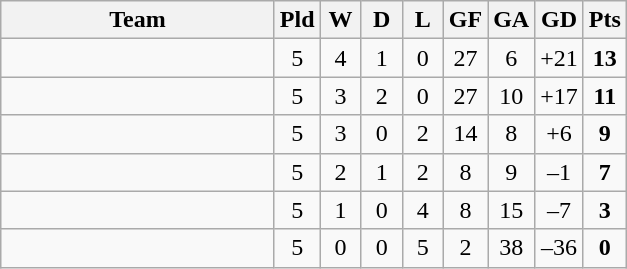<table class=wikitable style="text-align:center">
<tr>
<th width=175>Team</th>
<th width=20>Pld</th>
<th width=20>W</th>
<th width=20>D</th>
<th width=20>L</th>
<th width=20>GF</th>
<th width=20>GA</th>
<th width=20>GD</th>
<th width=20>Pts</th>
</tr>
<tr>
<td style="text-align:left"></td>
<td>5</td>
<td>4</td>
<td>1</td>
<td>0</td>
<td>27</td>
<td>6</td>
<td>+21</td>
<td><strong>13</strong></td>
</tr>
<tr>
<td style="text-align:left"></td>
<td>5</td>
<td>3</td>
<td>2</td>
<td>0</td>
<td>27</td>
<td>10</td>
<td>+17</td>
<td><strong>11</strong></td>
</tr>
<tr>
<td style="text-align:left"></td>
<td>5</td>
<td>3</td>
<td>0</td>
<td>2</td>
<td>14</td>
<td>8</td>
<td>+6</td>
<td><strong>9</strong></td>
</tr>
<tr>
<td style="text-align:left"></td>
<td>5</td>
<td>2</td>
<td>1</td>
<td>2</td>
<td>8</td>
<td>9</td>
<td>–1</td>
<td><strong>7</strong></td>
</tr>
<tr>
<td style="text-align:left"></td>
<td>5</td>
<td>1</td>
<td>0</td>
<td>4</td>
<td>8</td>
<td>15</td>
<td>–7</td>
<td><strong>3</strong></td>
</tr>
<tr>
<td style="text-align:left"></td>
<td>5</td>
<td>0</td>
<td>0</td>
<td>5</td>
<td>2</td>
<td>38</td>
<td>–36</td>
<td><strong>0</strong></td>
</tr>
</table>
